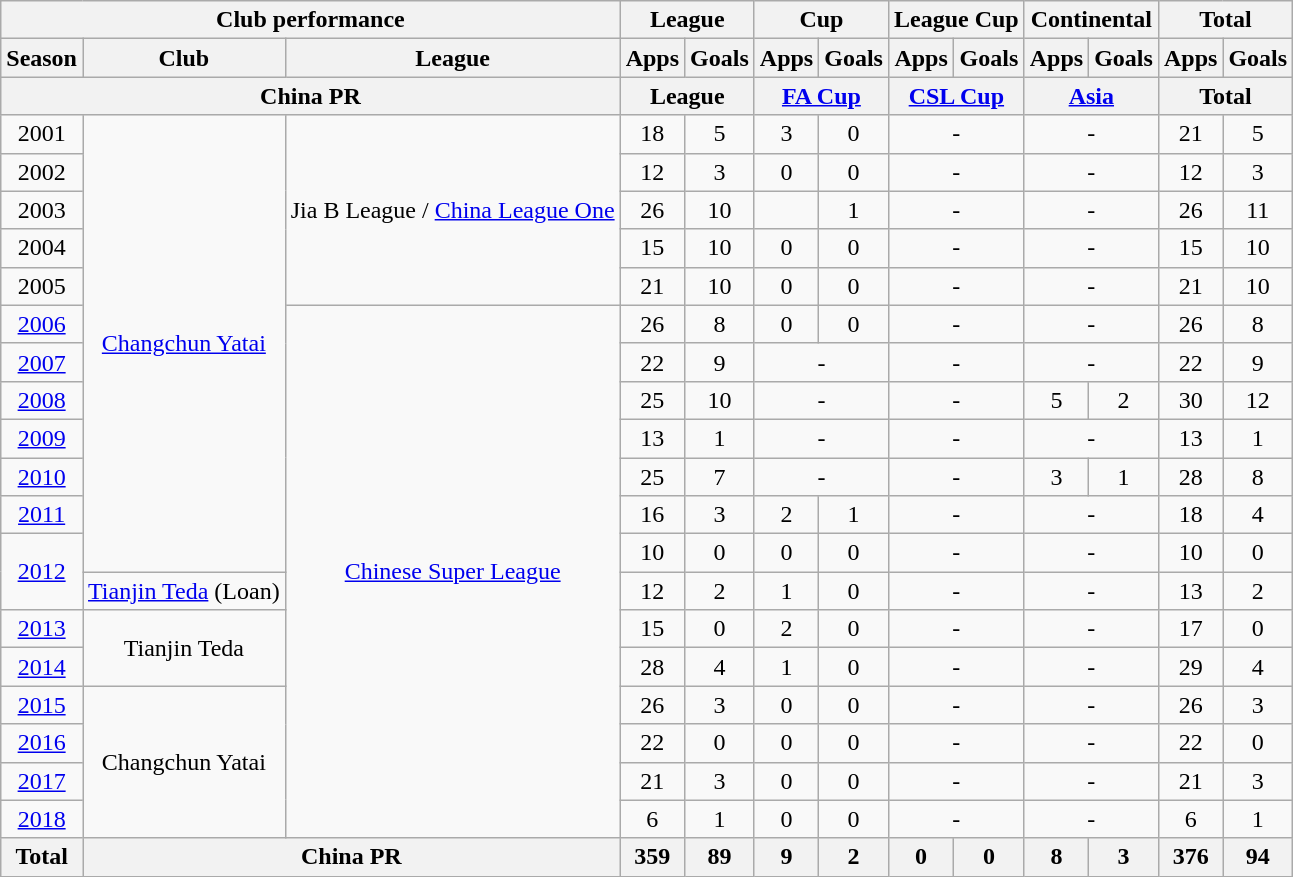<table class="wikitable" style="text-align:center">
<tr>
<th colspan=3>Club performance</th>
<th colspan=2>League</th>
<th colspan=2>Cup</th>
<th colspan=2>League Cup</th>
<th colspan=2>Continental</th>
<th colspan=2>Total</th>
</tr>
<tr>
<th>Season</th>
<th>Club</th>
<th>League</th>
<th>Apps</th>
<th>Goals</th>
<th>Apps</th>
<th>Goals</th>
<th>Apps</th>
<th>Goals</th>
<th>Apps</th>
<th>Goals</th>
<th>Apps</th>
<th>Goals</th>
</tr>
<tr>
<th colspan=3>China PR</th>
<th colspan=2>League</th>
<th colspan=2><a href='#'>FA Cup</a></th>
<th colspan=2><a href='#'>CSL Cup</a></th>
<th colspan=2><a href='#'>Asia</a></th>
<th colspan=2>Total</th>
</tr>
<tr>
<td>2001</td>
<td rowspan="12"><a href='#'>Changchun Yatai</a></td>
<td rowspan="5">Jia B League / <a href='#'>China League One</a></td>
<td>18</td>
<td>5</td>
<td>3</td>
<td>0</td>
<td colspan="2">-</td>
<td colspan="2">-</td>
<td>21</td>
<td>5</td>
</tr>
<tr>
<td>2002</td>
<td>12</td>
<td>3</td>
<td>0</td>
<td>0</td>
<td colspan="2">-</td>
<td colspan="2">-</td>
<td>12</td>
<td>3</td>
</tr>
<tr>
<td>2003</td>
<td>26</td>
<td>10</td>
<td></td>
<td>1</td>
<td colspan="2">-</td>
<td colspan="2">-</td>
<td>26</td>
<td>11</td>
</tr>
<tr>
<td>2004</td>
<td>15</td>
<td>10</td>
<td>0</td>
<td>0</td>
<td colspan="2">-</td>
<td colspan="2">-</td>
<td>15</td>
<td>10</td>
</tr>
<tr>
<td>2005</td>
<td>21</td>
<td>10</td>
<td>0</td>
<td>0</td>
<td colspan="2">-</td>
<td colspan="2">-</td>
<td>21</td>
<td>10</td>
</tr>
<tr>
<td><a href='#'>2006</a></td>
<td rowspan="14"><a href='#'>Chinese Super League</a></td>
<td>26</td>
<td>8</td>
<td>0</td>
<td>0</td>
<td colspan="2">-</td>
<td colspan="2">-</td>
<td>26</td>
<td>8</td>
</tr>
<tr>
<td><a href='#'>2007</a></td>
<td>22</td>
<td>9</td>
<td colspan="2">-</td>
<td colspan="2">-</td>
<td colspan="2">-</td>
<td>22</td>
<td>9</td>
</tr>
<tr>
<td><a href='#'>2008</a></td>
<td>25</td>
<td>10</td>
<td colspan="2">-</td>
<td colspan="2">-</td>
<td>5</td>
<td>2</td>
<td>30</td>
<td>12</td>
</tr>
<tr>
<td><a href='#'>2009</a></td>
<td>13</td>
<td>1</td>
<td colspan="2">-</td>
<td colspan="2">-</td>
<td colspan="2">-</td>
<td>13</td>
<td>1</td>
</tr>
<tr>
<td><a href='#'>2010</a></td>
<td>25</td>
<td>7</td>
<td colspan="2">-</td>
<td colspan="2">-</td>
<td>3</td>
<td>1</td>
<td>28</td>
<td>8</td>
</tr>
<tr>
<td><a href='#'>2011</a></td>
<td>16</td>
<td>3</td>
<td>2</td>
<td>1</td>
<td colspan="2">-</td>
<td colspan="2">-</td>
<td>18</td>
<td>4</td>
</tr>
<tr>
<td rowspan="2"><a href='#'>2012</a></td>
<td>10</td>
<td>0</td>
<td>0</td>
<td>0</td>
<td colspan="2">-</td>
<td colspan="2">-</td>
<td>10</td>
<td>0</td>
</tr>
<tr>
<td><a href='#'>Tianjin Teda</a> (Loan)</td>
<td>12</td>
<td>2</td>
<td>1</td>
<td>0</td>
<td colspan="2">-</td>
<td colspan="2">-</td>
<td>13</td>
<td>2</td>
</tr>
<tr>
<td><a href='#'>2013</a></td>
<td rowspan="2">Tianjin Teda</td>
<td>15</td>
<td>0</td>
<td>2</td>
<td>0</td>
<td colspan="2">-</td>
<td colspan="2">-</td>
<td>17</td>
<td>0</td>
</tr>
<tr>
<td><a href='#'>2014</a></td>
<td>28</td>
<td>4</td>
<td>1</td>
<td>0</td>
<td colspan="2">-</td>
<td colspan="2">-</td>
<td>29</td>
<td>4</td>
</tr>
<tr>
<td><a href='#'>2015</a></td>
<td rowspan="4">Changchun Yatai</td>
<td>26</td>
<td>3</td>
<td>0</td>
<td>0</td>
<td colspan="2">-</td>
<td colspan="2">-</td>
<td>26</td>
<td>3</td>
</tr>
<tr>
<td><a href='#'>2016</a></td>
<td>22</td>
<td>0</td>
<td>0</td>
<td>0</td>
<td colspan="2">-</td>
<td colspan="2">-</td>
<td>22</td>
<td>0</td>
</tr>
<tr>
<td><a href='#'>2017</a></td>
<td>21</td>
<td>3</td>
<td>0</td>
<td>0</td>
<td colspan="2">-</td>
<td colspan="2">-</td>
<td>21</td>
<td>3</td>
</tr>
<tr>
<td><a href='#'>2018</a></td>
<td>6</td>
<td>1</td>
<td>0</td>
<td>0</td>
<td colspan="2">-</td>
<td colspan="2">-</td>
<td>6</td>
<td>1</td>
</tr>
<tr>
<th rowspan=3>Total</th>
<th colspan=2>China PR</th>
<th>359</th>
<th>89</th>
<th>9</th>
<th>2</th>
<th>0</th>
<th>0</th>
<th>8</th>
<th>3</th>
<th>376</th>
<th>94</th>
</tr>
</table>
